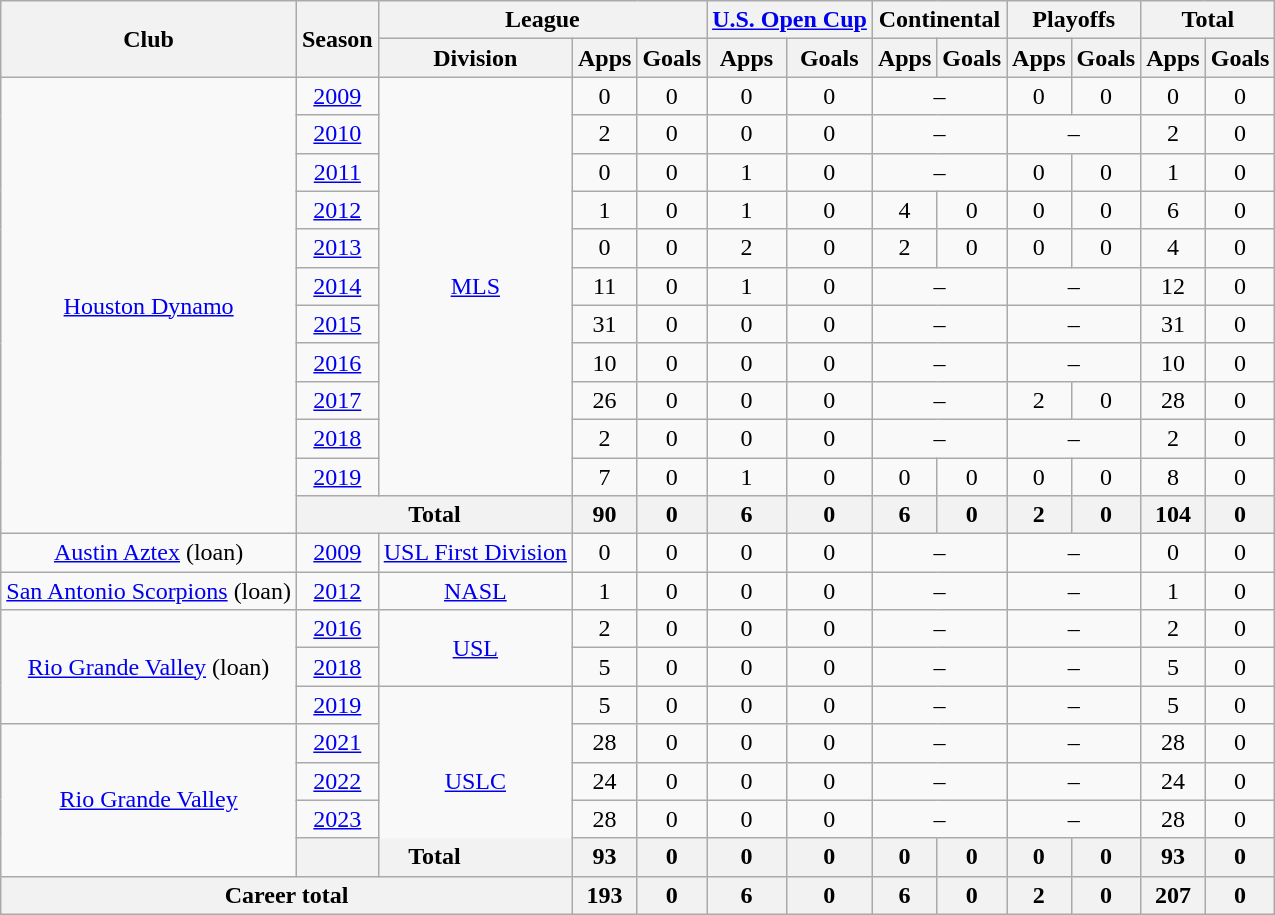<table class="wikitable" style="text-align: center;">
<tr>
<th rowspan="2">Club</th>
<th rowspan="2">Season</th>
<th colspan="3">League</th>
<th colspan="2"><a href='#'>U.S. Open Cup</a></th>
<th colspan="2">Continental</th>
<th colspan="2">Playoffs</th>
<th colspan="2">Total</th>
</tr>
<tr>
<th>Division</th>
<th>Apps</th>
<th>Goals</th>
<th>Apps</th>
<th>Goals</th>
<th>Apps</th>
<th>Goals</th>
<th>Apps</th>
<th>Goals</th>
<th>Apps</th>
<th>Goals</th>
</tr>
<tr>
<td rowspan="12" valign="center"><a href='#'>Houston Dynamo</a></td>
<td><a href='#'>2009</a></td>
<td rowspan="11" valign="center"><a href='#'>MLS</a></td>
<td>0</td>
<td>0</td>
<td>0</td>
<td>0</td>
<td colspan="2">–</td>
<td>0</td>
<td>0</td>
<td>0</td>
<td>0</td>
</tr>
<tr>
<td><a href='#'>2010</a></td>
<td>2</td>
<td>0</td>
<td>0</td>
<td>0</td>
<td colspan="2">–</td>
<td colspan="2">–</td>
<td>2</td>
<td>0</td>
</tr>
<tr>
<td><a href='#'>2011</a></td>
<td>0</td>
<td>0</td>
<td>1</td>
<td>0</td>
<td colspan="2">–</td>
<td>0</td>
<td>0</td>
<td>1</td>
<td>0</td>
</tr>
<tr>
<td><a href='#'>2012</a></td>
<td>1</td>
<td>0</td>
<td>1</td>
<td>0</td>
<td>4</td>
<td>0</td>
<td>0</td>
<td>0</td>
<td>6</td>
<td>0</td>
</tr>
<tr>
<td><a href='#'>2013</a></td>
<td>0</td>
<td>0</td>
<td>2</td>
<td>0</td>
<td>2</td>
<td>0</td>
<td>0</td>
<td>0</td>
<td>4</td>
<td>0</td>
</tr>
<tr>
<td><a href='#'>2014</a></td>
<td>11</td>
<td>0</td>
<td>1</td>
<td>0</td>
<td colspan="2">–</td>
<td colspan="2">–</td>
<td>12</td>
<td>0</td>
</tr>
<tr>
<td><a href='#'>2015</a></td>
<td>31</td>
<td>0</td>
<td>0</td>
<td>0</td>
<td colspan="2">–</td>
<td colspan="2">–</td>
<td>31</td>
<td>0</td>
</tr>
<tr>
<td><a href='#'>2016</a></td>
<td>10</td>
<td>0</td>
<td>0</td>
<td>0</td>
<td colspan="2">–</td>
<td colspan="2">–</td>
<td>10</td>
<td>0</td>
</tr>
<tr>
<td><a href='#'>2017</a></td>
<td>26</td>
<td>0</td>
<td>0</td>
<td>0</td>
<td colspan="2">–</td>
<td>2</td>
<td>0</td>
<td>28</td>
<td>0</td>
</tr>
<tr>
<td><a href='#'>2018</a></td>
<td>2</td>
<td>0</td>
<td>0</td>
<td>0</td>
<td colspan="2">–</td>
<td colspan="2">–</td>
<td>2</td>
<td>0</td>
</tr>
<tr>
<td><a href='#'>2019</a></td>
<td>7</td>
<td>0</td>
<td>1</td>
<td>0</td>
<td>0</td>
<td>0</td>
<td>0</td>
<td>0</td>
<td>8</td>
<td>0</td>
</tr>
<tr>
<th colspan="2">Total</th>
<th>90</th>
<th>0</th>
<th>6</th>
<th>0</th>
<th>6</th>
<th>0</th>
<th>2</th>
<th>0</th>
<th>104</th>
<th>0</th>
</tr>
<tr>
<td valign="center"><a href='#'>Austin Aztex</a> (loan)</td>
<td><a href='#'>2009</a></td>
<td><a href='#'>USL First Division</a></td>
<td>0</td>
<td>0</td>
<td>0</td>
<td>0</td>
<td colspan="2">–</td>
<td colspan="2">–</td>
<td>0</td>
<td>0</td>
</tr>
<tr>
<td valign="center"><a href='#'>San Antonio Scorpions</a> (loan)</td>
<td><a href='#'>2012</a></td>
<td><a href='#'>NASL</a></td>
<td>1</td>
<td>0</td>
<td>0</td>
<td>0</td>
<td colspan="2">–</td>
<td colspan="2">–</td>
<td>1</td>
<td>0</td>
</tr>
<tr>
<td rowspan="3" valign="center"><a href='#'>Rio Grande Valley</a> (loan)</td>
<td><a href='#'>2016</a></td>
<td rowspan="2"><a href='#'>USL</a></td>
<td>2</td>
<td>0</td>
<td>0</td>
<td>0</td>
<td colspan="2">–</td>
<td colspan="2">–</td>
<td>2</td>
<td>0</td>
</tr>
<tr>
<td><a href='#'>2018</a></td>
<td>5</td>
<td>0</td>
<td>0</td>
<td>0</td>
<td colspan="2">–</td>
<td colspan="2">–</td>
<td>5</td>
<td>0</td>
</tr>
<tr>
<td><a href='#'>2019</a></td>
<td rowspan=5><a href='#'>USLC</a></td>
<td>5</td>
<td>0</td>
<td>0</td>
<td>0</td>
<td colspan="2">–</td>
<td colspan="2">–</td>
<td>5</td>
<td>0</td>
</tr>
<tr>
<td rowspan=4><a href='#'>Rio Grande Valley</a></td>
<td><a href='#'>2021</a></td>
<td>28</td>
<td>0</td>
<td>0</td>
<td>0</td>
<td colspan="2">–</td>
<td colspan="2">–</td>
<td>28</td>
<td>0</td>
</tr>
<tr>
<td><a href='#'>2022</a></td>
<td>24</td>
<td>0</td>
<td>0</td>
<td>0</td>
<td colspan="2">–</td>
<td colspan="2">–</td>
<td>24</td>
<td>0</td>
</tr>
<tr>
<td><a href='#'>2023</a></td>
<td>28</td>
<td>0</td>
<td>0</td>
<td>0</td>
<td colspan="2">–</td>
<td colspan="2">–</td>
<td>28</td>
<td>0</td>
</tr>
<tr>
<th colspan="2">Total</th>
<th>93</th>
<th>0</th>
<th>0</th>
<th>0</th>
<th>0</th>
<th>0</th>
<th>0</th>
<th>0</th>
<th>93</th>
<th>0</th>
</tr>
<tr>
<th colspan="3">Career total</th>
<th>193</th>
<th>0</th>
<th>6</th>
<th>0</th>
<th>6</th>
<th>0</th>
<th>2</th>
<th>0</th>
<th>207</th>
<th>0</th>
</tr>
</table>
